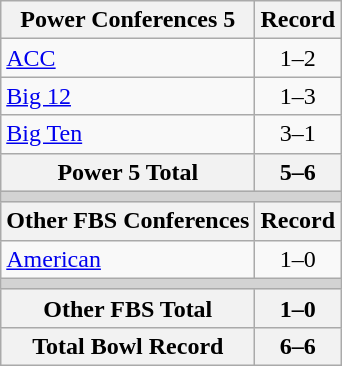<table class="wikitable">
<tr>
<th>Power Conferences 5</th>
<th>Record</th>
</tr>
<tr>
<td><a href='#'>ACC</a></td>
<td align=center>1–2</td>
</tr>
<tr>
<td><a href='#'>Big 12</a></td>
<td align=center>1–3</td>
</tr>
<tr>
<td><a href='#'>Big Ten</a></td>
<td align=center>3–1</td>
</tr>
<tr>
<th>Power 5 Total</th>
<th>5–6</th>
</tr>
<tr>
<th colspan="2" style="background:lightgrey;"></th>
</tr>
<tr>
<th>Other FBS Conferences</th>
<th>Record</th>
</tr>
<tr>
<td><a href='#'>American</a></td>
<td align=center>1–0</td>
</tr>
<tr>
<th colspan="2" style="background:lightgrey;"></th>
</tr>
<tr>
<th>Other FBS Total</th>
<th>1–0</th>
</tr>
<tr>
<th>Total Bowl Record</th>
<th>6–6</th>
</tr>
</table>
